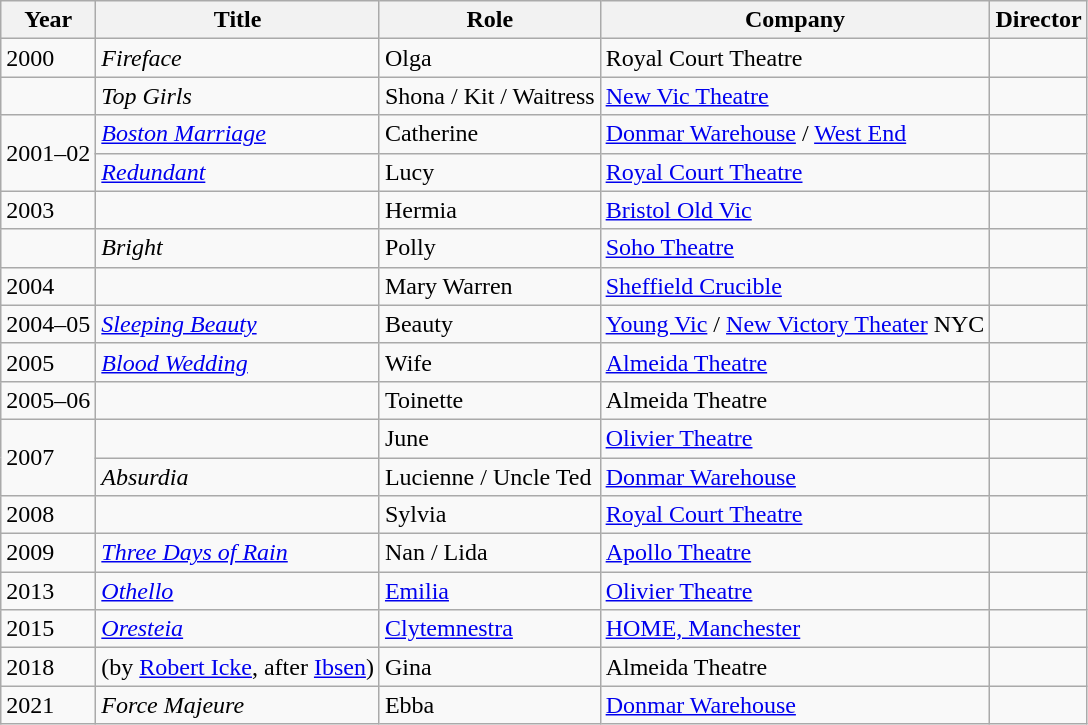<table class="wikitable sortable">
<tr>
<th>Year</th>
<th>Title</th>
<th>Role</th>
<th>Company</th>
<th>Director</th>
</tr>
<tr>
<td>2000</td>
<td><em>Fireface</em></td>
<td>Olga</td>
<td>Royal Court Theatre</td>
<td></td>
</tr>
<tr>
<td></td>
<td><em>Top Girls</em></td>
<td>Shona / Kit / Waitress</td>
<td><a href='#'>New Vic Theatre</a></td>
<td></td>
</tr>
<tr>
<td rowspan="2">2001–02</td>
<td><em><a href='#'>Boston Marriage</a></em></td>
<td>Catherine</td>
<td><a href='#'>Donmar Warehouse</a> / <a href='#'>West End</a></td>
<td></td>
</tr>
<tr>
<td><em><a href='#'>Redundant</a></em></td>
<td>Lucy</td>
<td><a href='#'>Royal Court Theatre</a></td>
<td></td>
</tr>
<tr>
<td>2003</td>
<td><em></em></td>
<td>Hermia</td>
<td><a href='#'>Bristol Old Vic</a></td>
<td></td>
</tr>
<tr>
<td></td>
<td><em>Bright</em></td>
<td>Polly</td>
<td><a href='#'>Soho Theatre</a></td>
<td></td>
</tr>
<tr>
<td>2004</td>
<td><em></em></td>
<td>Mary Warren</td>
<td><a href='#'>Sheffield Crucible</a></td>
<td></td>
</tr>
<tr>
<td>2004–05</td>
<td><em><a href='#'>Sleeping Beauty</a></em></td>
<td>Beauty</td>
<td><a href='#'>Young Vic</a> / <a href='#'>New Victory Theater</a> NYC</td>
<td></td>
</tr>
<tr>
<td>2005</td>
<td><em><a href='#'>Blood Wedding</a></em></td>
<td>Wife</td>
<td><a href='#'>Almeida Theatre</a></td>
<td></td>
</tr>
<tr>
<td>2005–06</td>
<td><em></em></td>
<td>Toinette</td>
<td>Almeida Theatre</td>
<td></td>
</tr>
<tr>
<td rowspan="2">2007</td>
<td><em></em></td>
<td>June</td>
<td><a href='#'>Olivier Theatre</a></td>
<td></td>
</tr>
<tr>
<td><em>Absurdia</em></td>
<td>Lucienne / Uncle Ted</td>
<td><a href='#'>Donmar Warehouse</a></td>
<td></td>
</tr>
<tr>
<td>2008</td>
<td><em></em></td>
<td>Sylvia</td>
<td><a href='#'>Royal Court Theatre</a></td>
<td></td>
</tr>
<tr>
<td>2009</td>
<td><em><a href='#'>Three Days of Rain</a></em></td>
<td>Nan / Lida</td>
<td><a href='#'>Apollo Theatre</a></td>
<td></td>
</tr>
<tr>
<td>2013</td>
<td><em><a href='#'>Othello</a></em></td>
<td><a href='#'>Emilia</a></td>
<td><a href='#'>Olivier Theatre</a></td>
<td></td>
</tr>
<tr>
<td>2015</td>
<td><em><a href='#'>Oresteia</a></em></td>
<td><a href='#'>Clytemnestra</a></td>
<td><a href='#'>HOME, Manchester</a></td>
<td></td>
</tr>
<tr>
<td>2018</td>
<td><em></em> (by <a href='#'>Robert Icke</a>, after <a href='#'>Ibsen</a>)</td>
<td>Gina</td>
<td>Almeida Theatre</td>
<td></td>
</tr>
<tr>
<td>2021</td>
<td><em>Force Majeure</em></td>
<td>Ebba</td>
<td><a href='#'>Donmar Warehouse</a></td>
<td></td>
</tr>
</table>
